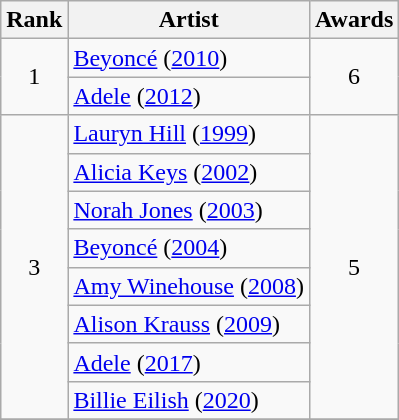<table class="wikitable" style="text-align: center; cellpadding: 2;">
<tr>
<th>Rank</th>
<th>Artist</th>
<th>Awards</th>
</tr>
<tr>
<td rowspan="2">1</td>
<td style="text-align: left;"><a href='#'>Beyoncé</a> (<a href='#'>2010</a>)</td>
<td rowspan="2">6</td>
</tr>
<tr>
<td style="text-align: left;"><a href='#'>Adele</a> (<a href='#'>2012</a>)</td>
</tr>
<tr>
<td rowspan="8">3</td>
<td style="text-align: left;"><a href='#'>Lauryn Hill</a> (<a href='#'>1999</a>)</td>
<td rowspan="8">5</td>
</tr>
<tr>
<td style="text-align: left;"><a href='#'>Alicia Keys</a> (<a href='#'>2002</a>)</td>
</tr>
<tr>
<td style="text-align: left;"><a href='#'>Norah Jones</a> (<a href='#'>2003</a>)</td>
</tr>
<tr>
<td style="text-align: left;"><a href='#'>Beyoncé</a> (<a href='#'>2004</a>)</td>
</tr>
<tr>
<td style="text-align: left;"><a href='#'>Amy Winehouse</a> (<a href='#'>2008</a>)</td>
</tr>
<tr>
<td style="text-align: left;"><a href='#'>Alison Krauss</a> (<a href='#'>2009</a>)</td>
</tr>
<tr>
<td style="text-align: left;"><a href='#'>Adele</a> (<a href='#'>2017</a>)</td>
</tr>
<tr>
<td style="text-align: left;"><a href='#'>Billie Eilish</a> (<a href='#'>2020</a>)</td>
</tr>
<tr>
</tr>
</table>
